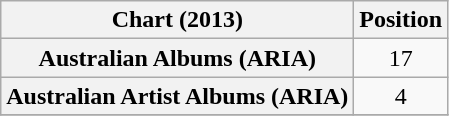<table class="wikitable sortable plainrowheaders" style="text-align:center">
<tr>
<th scope="col">Chart (2013)</th>
<th scope="col">Position</th>
</tr>
<tr>
<th scope="row">Australian Albums (ARIA)</th>
<td>17</td>
</tr>
<tr>
<th scope="row">Australian Artist Albums (ARIA)</th>
<td>4</td>
</tr>
<tr>
</tr>
</table>
